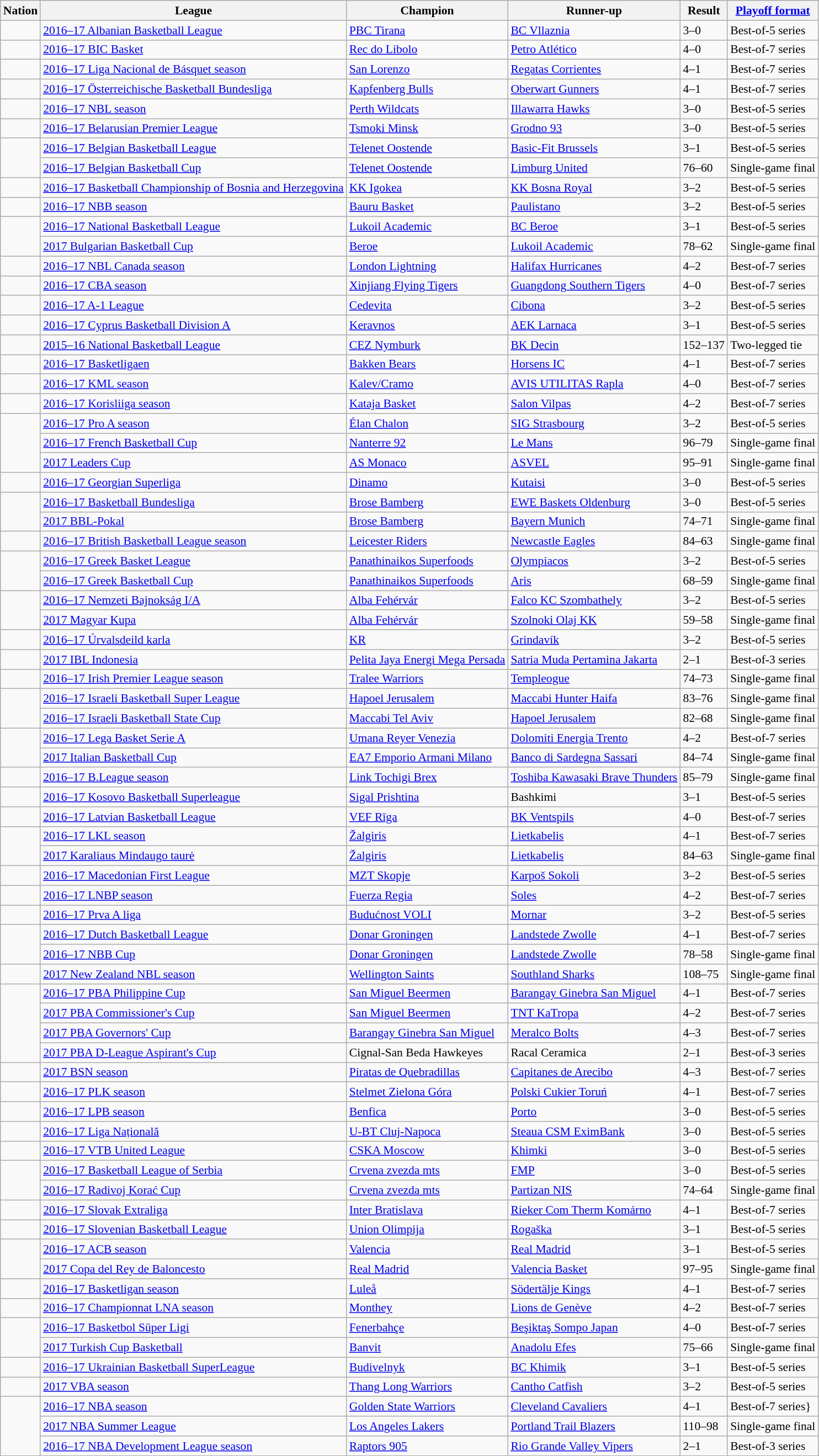<table class=wikitable style="font-size:90%;">
<tr>
<th>Nation</th>
<th>League</th>
<th><strong>Champion</strong></th>
<th>Runner-up</th>
<th>Result</th>
<th><a href='#'>Playoff format</a></th>
</tr>
<tr>
<td></td>
<td><a href='#'>2016–17 Albanian Basketball League</a></td>
<td><a href='#'>PBC Tirana</a></td>
<td><a href='#'>BC Vllaznia</a></td>
<td>3–0</td>
<td>Best-of-5 series</td>
</tr>
<tr>
<td></td>
<td><a href='#'>2016–17 BIC Basket</a></td>
<td><a href='#'>Rec do Libolo</a></td>
<td><a href='#'>Petro Atlético</a></td>
<td>4–0</td>
<td>Best-of-7 series</td>
</tr>
<tr>
<td></td>
<td><a href='#'>2016–17 Liga Nacional de Básquet season</a></td>
<td><a href='#'>San Lorenzo</a></td>
<td><a href='#'>Regatas Corrientes</a></td>
<td>4–1</td>
<td>Best-of-7 series</td>
</tr>
<tr>
<td></td>
<td><a href='#'>2016–17 Österreichische Basketball Bundesliga</a></td>
<td><a href='#'>Kapfenberg Bulls</a></td>
<td><a href='#'>Oberwart Gunners</a></td>
<td>4–1</td>
<td>Best-of-7 series</td>
</tr>
<tr>
<td></td>
<td><a href='#'>2016–17 NBL season</a></td>
<td><a href='#'>Perth Wildcats</a></td>
<td><a href='#'>Illawarra Hawks</a></td>
<td>3–0</td>
<td>Best-of-5 series</td>
</tr>
<tr>
<td></td>
<td><a href='#'>2016–17 Belarusian Premier League</a></td>
<td><a href='#'>Tsmoki Minsk</a></td>
<td><a href='#'>Grodno 93</a></td>
<td>3–0</td>
<td>Best-of-5 series</td>
</tr>
<tr>
<td rowspan=2></td>
<td><a href='#'>2016–17 Belgian Basketball League</a></td>
<td><a href='#'>Telenet Oostende</a></td>
<td><a href='#'>Basic-Fit Brussels</a></td>
<td>3–1</td>
<td>Best-of-5 series</td>
</tr>
<tr>
<td><a href='#'>2016–17 Belgian Basketball Cup</a></td>
<td><a href='#'>Telenet Oostende</a></td>
<td><a href='#'>Limburg United</a></td>
<td>76–60</td>
<td>Single-game final</td>
</tr>
<tr>
<td></td>
<td><a href='#'>2016–17 Basketball Championship of Bosnia and Herzegovina</a></td>
<td><a href='#'>KK Igokea</a></td>
<td><a href='#'>KK Bosna Royal</a></td>
<td>3–2</td>
<td>Best-of-5 series</td>
</tr>
<tr>
<td></td>
<td><a href='#'>2016–17 NBB season</a></td>
<td><a href='#'>Bauru Basket</a></td>
<td><a href='#'>Paulistano</a></td>
<td>3–2</td>
<td>Best-of-5 series</td>
</tr>
<tr>
<td rowspan=2></td>
<td><a href='#'>2016–17 National Basketball League</a></td>
<td><a href='#'>Lukoil Academic</a></td>
<td><a href='#'>BC Beroe</a></td>
<td>3–1</td>
<td>Best-of-5 series</td>
</tr>
<tr>
<td><a href='#'>2017 Bulgarian Basketball Cup</a></td>
<td><a href='#'>Beroe</a></td>
<td><a href='#'>Lukoil Academic</a></td>
<td>78–62</td>
<td>Single-game final</td>
</tr>
<tr>
<td></td>
<td><a href='#'>2016–17 NBL Canada season</a></td>
<td><a href='#'>London Lightning</a></td>
<td><a href='#'>Halifax Hurricanes</a></td>
<td>4–2</td>
<td>Best-of-7 series</td>
</tr>
<tr>
<td></td>
<td><a href='#'>2016–17 CBA season</a></td>
<td><a href='#'>Xinjiang Flying Tigers</a></td>
<td><a href='#'>Guangdong Southern Tigers</a></td>
<td>4–0</td>
<td>Best-of-7 series</td>
</tr>
<tr>
<td></td>
<td><a href='#'>2016–17 A-1 League</a></td>
<td><a href='#'>Cedevita</a></td>
<td><a href='#'>Cibona</a></td>
<td>3–2</td>
<td>Best-of-5 series</td>
</tr>
<tr>
<td></td>
<td><a href='#'>2016–17 Cyprus Basketball Division A</a></td>
<td><a href='#'>Keravnos</a></td>
<td><a href='#'>AEK Larnaca</a></td>
<td>3–1</td>
<td>Best-of-5 series</td>
</tr>
<tr>
<td></td>
<td><a href='#'>2015–16 National Basketball League</a></td>
<td><a href='#'>CEZ Nymburk</a></td>
<td><a href='#'>BK Decin</a></td>
<td>152–137</td>
<td>Two-legged tie</td>
</tr>
<tr>
<td></td>
<td><a href='#'>2016–17 Basketligaen</a></td>
<td><a href='#'>Bakken Bears</a></td>
<td><a href='#'>Horsens IC</a></td>
<td>4–1</td>
<td>Best-of-7 series</td>
</tr>
<tr>
<td></td>
<td><a href='#'>2016–17 KML season</a></td>
<td><a href='#'>Kalev/Cramo</a></td>
<td><a href='#'>AVIS UTILITAS Rapla</a></td>
<td>4–0</td>
<td>Best-of-7 series</td>
</tr>
<tr>
<td></td>
<td><a href='#'>2016–17 Korisliiga season</a></td>
<td><a href='#'>Kataja Basket</a></td>
<td><a href='#'>Salon Vilpas</a></td>
<td>4–2</td>
<td>Best-of-7 series</td>
</tr>
<tr>
<td rowspan=3></td>
<td><a href='#'>2016–17 Pro A season</a></td>
<td><a href='#'>Élan Chalon</a></td>
<td><a href='#'>SIG Strasbourg</a></td>
<td>3–2</td>
<td>Best-of-5 series</td>
</tr>
<tr>
<td><a href='#'>2016–17 French Basketball Cup</a></td>
<td><a href='#'>Nanterre 92</a></td>
<td><a href='#'>Le Mans</a></td>
<td>96–79</td>
<td>Single-game final</td>
</tr>
<tr>
<td><a href='#'>2017 Leaders Cup</a></td>
<td><a href='#'>AS Monaco</a></td>
<td><a href='#'>ASVEL</a></td>
<td>95–91</td>
<td>Single-game final</td>
</tr>
<tr>
<td></td>
<td><a href='#'>2016–17 Georgian Superliga</a></td>
<td><a href='#'>Dinamo</a></td>
<td><a href='#'>Kutaisi</a></td>
<td>3–0</td>
<td>Best-of-5 series</td>
</tr>
<tr>
<td rowspan=2></td>
<td><a href='#'>2016–17 Basketball Bundesliga</a></td>
<td><a href='#'>Brose Bamberg</a></td>
<td><a href='#'>EWE Baskets Oldenburg</a></td>
<td>3–0</td>
<td>Best-of-5 series</td>
</tr>
<tr>
<td><a href='#'>2017 BBL-Pokal</a></td>
<td><a href='#'>Brose Bamberg</a></td>
<td><a href='#'>Bayern Munich</a></td>
<td>74–71</td>
<td>Single-game final</td>
</tr>
<tr>
<td></td>
<td><a href='#'>2016–17 British Basketball League season</a></td>
<td><a href='#'>Leicester Riders</a></td>
<td><a href='#'>Newcastle Eagles</a></td>
<td>84–63</td>
<td>Single-game final</td>
</tr>
<tr>
<td rowspan=2></td>
<td><a href='#'>2016–17 Greek Basket League</a></td>
<td><a href='#'>Panathinaikos Superfoods</a></td>
<td><a href='#'>Olympiacos</a></td>
<td>3–2</td>
<td>Best-of-5 series</td>
</tr>
<tr>
<td><a href='#'>2016–17 Greek Basketball Cup</a></td>
<td><a href='#'>Panathinaikos Superfoods</a></td>
<td><a href='#'>Aris</a></td>
<td>68–59</td>
<td>Single-game final</td>
</tr>
<tr>
<td rowspan=2></td>
<td><a href='#'>2016–17 Nemzeti Bajnokság I/A</a></td>
<td><a href='#'>Alba Fehérvár</a></td>
<td><a href='#'>Falco KC Szombathely</a></td>
<td>3–2</td>
<td>Best-of-5 series</td>
</tr>
<tr>
<td><a href='#'>2017 Magyar Kupa</a></td>
<td><a href='#'>Alba Fehérvár</a></td>
<td><a href='#'>Szolnoki Olaj KK</a></td>
<td>59–58</td>
<td>Single-game final</td>
</tr>
<tr>
<td></td>
<td><a href='#'>2016–17 Úrvalsdeild karla</a></td>
<td><a href='#'>KR</a></td>
<td><a href='#'>Grindavík</a></td>
<td>3–2</td>
<td>Best-of-5 series</td>
</tr>
<tr>
<td></td>
<td><a href='#'>2017 IBL Indonesia</a></td>
<td><a href='#'>Pelita Jaya Energi Mega Persada</a></td>
<td><a href='#'>Satria Muda Pertamina Jakarta</a></td>
<td>2–1</td>
<td>Best-of-3 series</td>
</tr>
<tr>
<td></td>
<td><a href='#'>2016–17 Irish Premier League season</a></td>
<td><a href='#'>Tralee Warriors</a></td>
<td><a href='#'>Templeogue</a></td>
<td>74–73</td>
<td>Single-game final</td>
</tr>
<tr>
<td rowspan=2></td>
<td><a href='#'>2016–17 Israeli Basketball Super League</a></td>
<td><a href='#'>Hapoel Jerusalem</a></td>
<td><a href='#'>Maccabi Hunter Haifa</a></td>
<td>83–76</td>
<td>Single-game final</td>
</tr>
<tr>
<td><a href='#'>2016–17 Israeli Basketball State Cup</a></td>
<td><a href='#'>Maccabi Tel Aviv</a></td>
<td><a href='#'>Hapoel Jerusalem</a></td>
<td>82–68</td>
<td>Single-game final</td>
</tr>
<tr>
<td rowspan=2></td>
<td><a href='#'>2016–17 Lega Basket Serie A</a></td>
<td><a href='#'>Umana Reyer Venezia</a></td>
<td><a href='#'>Dolomiti Energia Trento</a></td>
<td>4–2</td>
<td>Best-of-7 series</td>
</tr>
<tr>
<td><a href='#'>2017 Italian Basketball Cup</a></td>
<td><a href='#'>EA7 Emporio Armani Milano</a></td>
<td><a href='#'>Banco di Sardegna Sassari</a></td>
<td>84–74</td>
<td>Single-game final</td>
</tr>
<tr>
<td></td>
<td><a href='#'>2016–17 B.League season</a></td>
<td><a href='#'>Link Tochigi Brex</a></td>
<td><a href='#'>Toshiba Kawasaki Brave Thunders</a></td>
<td>85–79</td>
<td>Single-game final</td>
</tr>
<tr>
<td></td>
<td><a href='#'>2016–17 Kosovo Basketball Superleague</a></td>
<td><a href='#'>Sigal Prishtina</a></td>
<td>Bashkimi</td>
<td>3–1</td>
<td>Best-of-5 series</td>
</tr>
<tr>
<td></td>
<td><a href='#'>2016–17 Latvian Basketball League</a></td>
<td><a href='#'>VEF Rīga</a></td>
<td><a href='#'>BK Ventspils</a></td>
<td>4–0</td>
<td>Best-of-7 series</td>
</tr>
<tr>
<td rowspan=2></td>
<td><a href='#'>2016–17 LKL season</a></td>
<td><a href='#'>Žalgiris</a></td>
<td><a href='#'>Lietkabelis</a></td>
<td>4–1</td>
<td>Best-of-7 series</td>
</tr>
<tr>
<td><a href='#'>2017 Karaliaus Mindaugo taurė</a></td>
<td><a href='#'>Žalgiris</a></td>
<td><a href='#'>Lietkabelis</a></td>
<td>84–63</td>
<td>Single-game final</td>
</tr>
<tr>
<td></td>
<td><a href='#'>2016–17 Macedonian First League</a></td>
<td><a href='#'>MZT Skopje</a></td>
<td><a href='#'>Karpoš Sokoli</a></td>
<td>3–2</td>
<td>Best-of-5 series</td>
</tr>
<tr>
<td></td>
<td><a href='#'>2016–17 LNBP season</a></td>
<td><a href='#'>Fuerza Regia</a></td>
<td><a href='#'>Soles</a></td>
<td>4–2</td>
<td>Best-of-7 series</td>
</tr>
<tr>
<td></td>
<td><a href='#'>2016–17 Prva A liga</a></td>
<td><a href='#'>Budućnost VOLI</a></td>
<td><a href='#'>Mornar</a></td>
<td>3–2</td>
<td>Best-of-5 series</td>
</tr>
<tr>
<td rowspan=2></td>
<td><a href='#'>2016–17 Dutch Basketball League</a></td>
<td><a href='#'>Donar Groningen</a></td>
<td><a href='#'>Landstede Zwolle</a></td>
<td>4–1</td>
<td>Best-of-7 series</td>
</tr>
<tr>
<td><a href='#'>2016–17 NBB Cup</a></td>
<td><a href='#'>Donar Groningen</a></td>
<td><a href='#'>Landstede Zwolle</a></td>
<td>78–58</td>
<td>Single-game final</td>
</tr>
<tr>
<td></td>
<td><a href='#'>2017 New Zealand NBL season</a></td>
<td><a href='#'>Wellington Saints</a></td>
<td><a href='#'>Southland Sharks</a></td>
<td>108–75</td>
<td>Single-game final</td>
</tr>
<tr>
<td rowspan=4></td>
<td><a href='#'>2016–17 PBA Philippine Cup</a></td>
<td><a href='#'>San Miguel Beermen</a></td>
<td><a href='#'>Barangay Ginebra San Miguel</a></td>
<td>4–1</td>
<td>Best-of-7 series</td>
</tr>
<tr>
<td><a href='#'>2017 PBA Commissioner's Cup</a></td>
<td><a href='#'>San Miguel Beermen</a></td>
<td><a href='#'>TNT KaTropa</a></td>
<td>4–2</td>
<td>Best-of-7 series</td>
</tr>
<tr>
<td><a href='#'>2017 PBA Governors' Cup</a></td>
<td><a href='#'>Barangay Ginebra San Miguel</a></td>
<td><a href='#'>Meralco Bolts</a></td>
<td>4–3</td>
<td>Best-of-7 series</td>
</tr>
<tr>
<td><a href='#'>2017 PBA D-League Aspirant's Cup</a></td>
<td>Cignal-San Beda Hawkeyes</td>
<td>Racal Ceramica</td>
<td>2–1</td>
<td>Best-of-3 series</td>
</tr>
<tr>
<td></td>
<td><a href='#'>2017 BSN season</a></td>
<td><a href='#'>Piratas de Quebradillas</a></td>
<td><a href='#'>Capitanes de Arecibo</a></td>
<td>4–3</td>
<td>Best-of-7 series</td>
</tr>
<tr>
<td></td>
<td><a href='#'>2016–17 PLK season</a></td>
<td><a href='#'>Stelmet Zielona Góra</a></td>
<td><a href='#'>Polski Cukier Toruń</a></td>
<td>4–1</td>
<td>Best-of-7 series</td>
</tr>
<tr>
<td></td>
<td><a href='#'>2016–17 LPB season</a></td>
<td><a href='#'>Benfica</a></td>
<td><a href='#'>Porto</a></td>
<td>3–0</td>
<td>Best-of-5 series</td>
</tr>
<tr>
<td></td>
<td><a href='#'>2016–17 Liga Națională</a></td>
<td><a href='#'>U-BT Cluj-Napoca</a></td>
<td><a href='#'>Steaua CSM EximBank</a></td>
<td>3–0</td>
<td>Best-of-5 series</td>
</tr>
<tr>
<td></td>
<td><a href='#'>2016–17 VTB United League</a></td>
<td><a href='#'>CSKA Moscow</a></td>
<td><a href='#'>Khimki</a></td>
<td>3–0</td>
<td>Best-of-5 series</td>
</tr>
<tr>
<td rowspan=2></td>
<td><a href='#'>2016–17 Basketball League of Serbia</a></td>
<td><a href='#'>Crvena zvezda mts</a></td>
<td><a href='#'>FMP</a></td>
<td>3–0</td>
<td>Best-of-5 series</td>
</tr>
<tr>
<td><a href='#'>2016–17 Radivoj Korać Cup</a></td>
<td><a href='#'>Crvena zvezda mts</a></td>
<td><a href='#'>Partizan NIS</a></td>
<td>74–64</td>
<td>Single-game final</td>
</tr>
<tr>
<td></td>
<td><a href='#'>2016–17 Slovak Extraliga</a></td>
<td><a href='#'>Inter Bratislava</a></td>
<td><a href='#'>Rieker Com Therm Komárno</a></td>
<td>4–1</td>
<td>Best-of-7 series</td>
</tr>
<tr>
<td></td>
<td><a href='#'>2016–17 Slovenian Basketball League</a></td>
<td><a href='#'>Union Olimpija</a></td>
<td><a href='#'>Rogaška</a></td>
<td>3–1</td>
<td>Best-of-5 series</td>
</tr>
<tr>
<td rowspan=2></td>
<td><a href='#'>2016–17 ACB season</a></td>
<td><a href='#'>Valencia</a></td>
<td><a href='#'>Real Madrid</a></td>
<td>3–1</td>
<td>Best-of-5 series</td>
</tr>
<tr>
<td><a href='#'>2017 Copa del Rey de Baloncesto</a></td>
<td><a href='#'>Real Madrid</a></td>
<td><a href='#'>Valencia Basket</a></td>
<td>97–95</td>
<td>Single-game final</td>
</tr>
<tr>
<td></td>
<td><a href='#'>2016–17 Basketligan season</a></td>
<td><a href='#'>Luleå</a></td>
<td><a href='#'>Södertälje Kings</a></td>
<td>4–1</td>
<td>Best-of-7 series</td>
</tr>
<tr>
<td></td>
<td><a href='#'>2016–17 Championnat LNA season</a></td>
<td><a href='#'>Monthey</a></td>
<td><a href='#'>Lions de Genève</a></td>
<td>4–2</td>
<td>Best-of-7 series</td>
</tr>
<tr>
<td rowspan=2></td>
<td><a href='#'>2016–17 Basketbol Süper Ligi</a></td>
<td><a href='#'>Fenerbahçe</a></td>
<td><a href='#'>Beşiktaş Sompo Japan</a></td>
<td>4–0</td>
<td>Best-of-7 series</td>
</tr>
<tr>
<td><a href='#'>2017 Turkish Cup Basketball</a></td>
<td><a href='#'>Banvit</a></td>
<td><a href='#'>Anadolu Efes</a></td>
<td>75–66</td>
<td>Single-game final</td>
</tr>
<tr>
<td></td>
<td><a href='#'>2016–17 Ukrainian Basketball SuperLeague</a></td>
<td><a href='#'>Budivelnyk</a></td>
<td><a href='#'>BC Khimik</a></td>
<td>3–1</td>
<td>Best-of-5 series</td>
</tr>
<tr>
<td></td>
<td><a href='#'>2017 VBA season</a></td>
<td><a href='#'>Thang Long Warriors</a></td>
<td><a href='#'>Cantho Catfish</a></td>
<td>3–2</td>
<td>Best-of-5 series</td>
</tr>
<tr>
<td rowspan=3></td>
<td><a href='#'>2016–17 NBA season</a></td>
<td><a href='#'>Golden State Warriors</a></td>
<td><a href='#'>Cleveland Cavaliers</a></td>
<td>4–1</td>
<td>Best-of-7 series}</td>
</tr>
<tr>
<td><a href='#'>2017 NBA Summer League</a></td>
<td><a href='#'>Los Angeles Lakers</a></td>
<td><a href='#'>Portland Trail Blazers</a></td>
<td>110–98</td>
<td>Single-game final</td>
</tr>
<tr>
<td><a href='#'>2016–17 NBA Development League season</a></td>
<td><a href='#'>Raptors 905</a></td>
<td><a href='#'>Rio Grande Valley Vipers</a></td>
<td>2–1</td>
<td>Best-of-3 series</td>
</tr>
<tr>
</tr>
</table>
